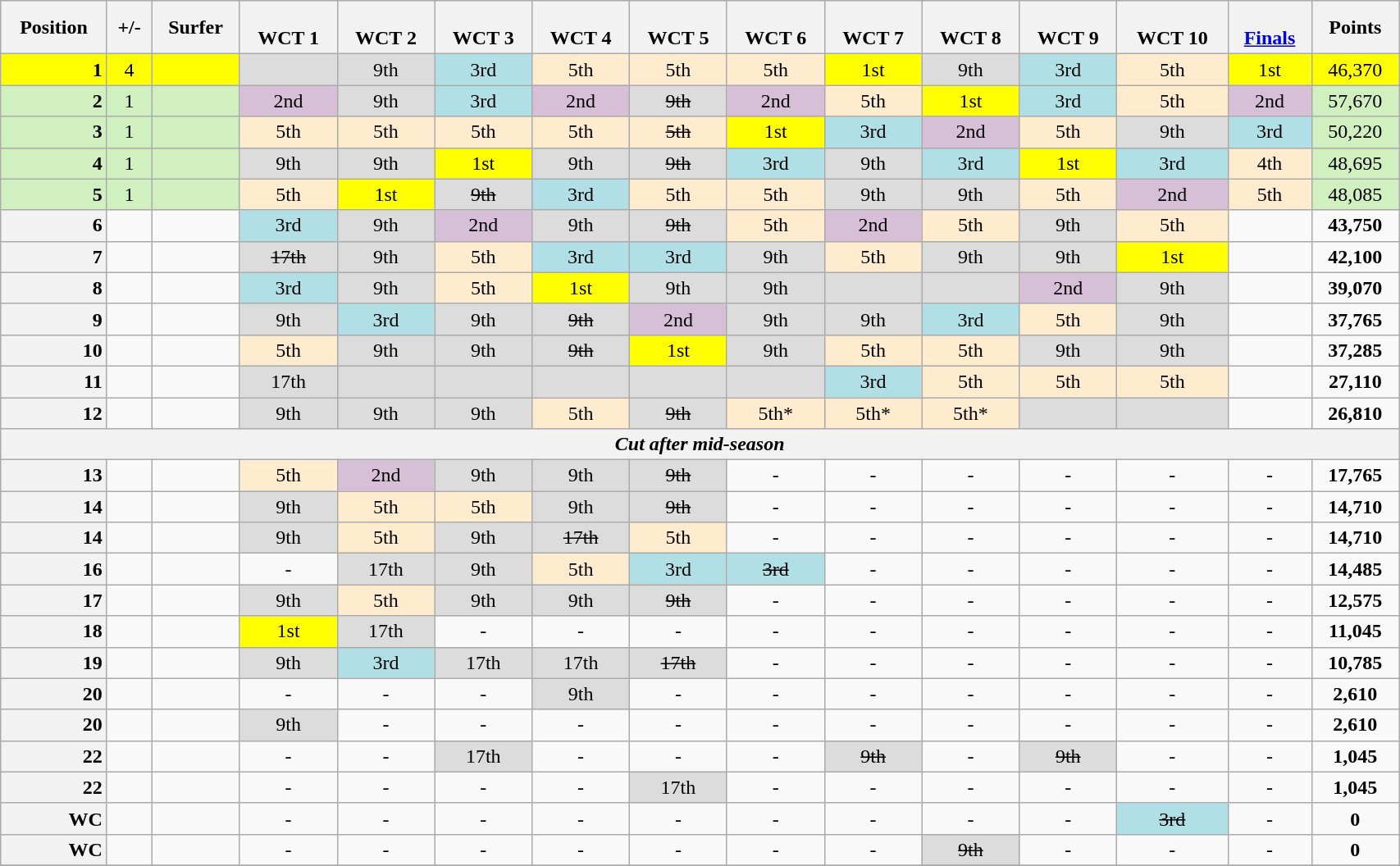<table class="wikitable" style="width:90%; text-align: center">
<tr>
<th>Position</th>
<th>+/-</th>
<th>Surfer</th>
<th><br>WCT 1</th>
<th><br>WCT 2</th>
<th><br>WCT 3</th>
<th><br>WCT 4</th>
<th><br>WCT 5</th>
<th><br>WCT 6</th>
<th><br>WCT 7</th>
<th><br>WCT 8</th>
<th><br>WCT 9</th>
<th><br>WCT 10</th>
<th><br><a href='#'>Finals</a></th>
<th>Points</th>
</tr>
<tr>
<th style="text-align:right;background:yellow;">1</th>
<td style="background:yellow;">4</td>
<td style="text-align:left;background:yellow;"></td>
<td style="background:#dcdcdc;"><strong></strong></td>
<td style="background:#dcdcdc;">9th</td>
<td style="background:#b0e0e6;">3rd</td>
<td style="background:#ffebcd;">5th</td>
<td style="background:#ffebcd;">5th</td>
<td style="background:#ffebcd;">5th</td>
<td style="background:yellow;">1st</td>
<td style="background:#dcdcdc;">9th</td>
<td style="background:#b0e0e6;">3rd</td>
<td style="background:#ffebcd;">5th</td>
<td style="background:yellow;">1st</td>
<td style="background:yellow;">46,370</td>
</tr>
<tr>
<th style="text-align:right;background:#d0f0c0;">2</th>
<td style="background:#d0f0c0;">1</td>
<td style="text-align:left;background:#d0f0c0;"></td>
<td style="background:thistle;">2nd</td>
<td style="background:#dcdcdc;">9th</td>
<td style="background:#b0e0e6;">3rd</td>
<td style="background:thistle;">2nd</td>
<td style="background:#dcdcdc;"><s>9th</s></td>
<td style="background:thistle;">2nd</td>
<td style="background:#ffebcd;">5th</td>
<td style="background:yellow;">1st</td>
<td style="background:#b0e0e6;">3rd</td>
<td style="background:#ffebcd;">5th</td>
<td style="background:thistle;">2nd</td>
<td style="background:#d0f0c0;">57,670</td>
</tr>
<tr>
<th style="text-align:right;background:#d0f0c0;">3</th>
<td style="background:#d0f0c0;">1</td>
<td style="text-align:left;background:#d0f0c0;"></td>
<td style="background:#ffebcd;">5th</td>
<td style="background:#ffebcd;">5th</td>
<td style="background:#ffebcd;">5th</td>
<td style="background:#ffebcd;">5th</td>
<td style="background:#ffebcd;"><s>5th</s></td>
<td style="background:yellow;">1st</td>
<td style="background:#b0e0e6;">3rd</td>
<td style="background:thistle;">2nd</td>
<td style="background:#ffebcd;">5th</td>
<td style="background:#dcdcdc;">9th</td>
<td style="background:#b0e0e6;">3rd</td>
<td style="background:#d0f0c0;">50,220</td>
</tr>
<tr>
<th style="text-align:right;background:#d0f0c0;">4</th>
<td style="background:#d0f0c0;">1</td>
<td style="text-align:left;background:#d0f0c0;"></td>
<td style="background:#dcdcdc;">9th</td>
<td style="background:#dcdcdc;">9th</td>
<td style="background:yellow;">1st</td>
<td style="background:#dcdcdc;">9th</td>
<td style="background:#dcdcdc;"><s>9th</s></td>
<td style="background:#b0e0e6;">3rd</td>
<td style="background:#dcdcdc;">9th</td>
<td style="background:#b0e0e6;">3rd</td>
<td style="background:yellow;">1st</td>
<td style="background:#b0e0e6;">3rd</td>
<td style="background:#ffebcd;">4th</td>
<td style="background:#d0f0c0;">48,695</td>
</tr>
<tr>
<th style="text-align:right;background:#d0f0c0;">5</th>
<td style="background:#d0f0c0;">1</td>
<td style="text-align:left;background:#d0f0c0;"></td>
<td style="background:#ffebcd;">5th</td>
<td style="background:yellow;">1st</td>
<td style="background:#dcdcdc;"><s>9th</s></td>
<td style="background:#b0e0e6;">3rd</td>
<td style="background:#ffebcd;">5th</td>
<td style="background:#ffebcd;">5th</td>
<td style="background:#dcdcdc;">9th</td>
<td style="background:#dcdcdc;">9th</td>
<td style="background:#ffebcd;">5th</td>
<td style="background:thistle;">2nd</td>
<td style="background:#ffebcd;">5th</td>
<td style="background:#d0f0c0;">48,085</td>
</tr>
<tr>
<th style="text-align:right;">6</th>
<td></td>
<td style="text-align:left;"></td>
<td style="background:#b0e0e6;">3rd</td>
<td style="background:#dcdcdc;">9th</td>
<td style="background:thistle;">2nd</td>
<td style="background:#dcdcdc;">9th</td>
<td style="background:#dcdcdc;"><s>9th</s></td>
<td style="background:#ffebcd;">5th</td>
<td style="background:thistle;">2nd</td>
<td style="background:#ffebcd;">5th</td>
<td style="background:#dcdcdc;">9th</td>
<td style="background:#ffebcd;">5th</td>
<td></td>
<td><strong>43,750</strong></td>
</tr>
<tr>
<th style="text-align:right;">7</th>
<td></td>
<td style="text-align:left;"></td>
<td style="background:#dcdcdc;"><s>17th</s></td>
<td style="background:#dcdcdc;">9th</td>
<td style="background:#ffebcd;">5th</td>
<td style="background:#b0e0e6;">3rd</td>
<td style="background:#b0e0e6;">3rd</td>
<td style="background:#dcdcdc;">9th</td>
<td style="background:#ffebcd;">5th</td>
<td style="background:#dcdcdc;">9th</td>
<td style="background:#dcdcdc;">9th</td>
<td style="background:yellow;">1st</td>
<td></td>
<td><strong>42,100</strong></td>
</tr>
<tr>
<th style="text-align:right;">8</th>
<td></td>
<td style="text-align:left;"></td>
<td style="background:#b0e0e6;">3rd</td>
<td style="background:#dcdcdc;">9th</td>
<td style="background:#ffebcd;">5th</td>
<td style="background:yellow;">1st</td>
<td style="background:#dcdcdc;">9th</td>
<td style="background:#dcdcdc;">9th</td>
<td style="background:#dcdcdc;"><strong></strong></td>
<td style="background:#dcdcdc;"><strong></strong></td>
<td style="background:thistle;">2nd</td>
<td style="background:#dcdcdc;">9th</td>
<td></td>
<td><strong>39,070</strong></td>
</tr>
<tr>
<th style="text-align:right;">9</th>
<td></td>
<td style="text-align:left;"></td>
<td style="background:#dcdcdc;">9th</td>
<td style="background:#b0e0e6;">3rd</td>
<td style="background:#dcdcdc;">9th</td>
<td style="background:#dcdcdc;"><s>9th</s></td>
<td style="background:thistle;">2nd</td>
<td style="background:#dcdcdc;">9th</td>
<td style="background:#dcdcdc;">9th</td>
<td style="background:#b0e0e6;">3rd</td>
<td style="background:#ffebcd;">5th</td>
<td style="background:#dcdcdc;">9th</td>
<td></td>
<td><strong>37,765</strong></td>
</tr>
<tr>
<th style="text-align:right;">10</th>
<td></td>
<td style="text-align:left;"></td>
<td style="background:#ffebcd;">5th</td>
<td style="background:#dcdcdc;">9th</td>
<td style="background:#dcdcdc;">9th</td>
<td style="background:#dcdcdc;"><s>9th</s></td>
<td style="background:yellow;">1st</td>
<td style="background:#dcdcdc;">9th</td>
<td style="background:#ffebcd;">5th</td>
<td style="background:#ffebcd;">5th</td>
<td style="background:#dcdcdc;">9th</td>
<td style="background:#dcdcdc;">9th</td>
<td></td>
<td><strong>37,285</strong></td>
</tr>
<tr>
<th style="text-align:right;">11</th>
<td></td>
<td style="text-align:left;"></td>
<td style="background:#dcdcdc;">17th</td>
<td style="background:#dcdcdc;"><strong></strong></td>
<td style="background:#dcdcdc;"><strong></strong></td>
<td style="background:#dcdcdc;"><strong></strong></td>
<td style="background:#dcdcdc;"><strong><s></s></strong></td>
<td style="background:#dcdcdc;"><strong><s></s></strong></td>
<td style="background:#b0e0e6;">3rd</td>
<td style="background:#ffebcd;">5th</td>
<td style="background:#ffebcd;">5th</td>
<td style="background:#ffebcd;">5th</td>
<td></td>
<td><strong>27,110</strong></td>
</tr>
<tr>
<th style="text-align:right;">12</th>
<td></td>
<td style="text-align:left;"></td>
<td style="background:#dcdcdc;">9th</td>
<td style="background:#dcdcdc;">9th</td>
<td style="background:#dcdcdc;">9th</td>
<td style="background:#ffebcd;">5th</td>
<td style="background:#dcdcdc;"><s>9th</s></td>
<td style="background:#ffebcd;">5th*</td>
<td style="background:#ffebcd;">5th*</td>
<td style="background:#ffebcd;">5th*</td>
<td style="background:#dcdcdc;"><strong></strong></td>
<td style="background:#dcdcdc;"><strong></strong></td>
<td></td>
<td><strong>26,810</strong></td>
</tr>
<tr>
<th colspan="15"><em>Cut after mid-season</em></th>
</tr>
<tr>
<th style="text-align:right;">13</th>
<td></td>
<td style="text-align:left;"></td>
<td style="background:#ffebcd;">5th</td>
<td style="background:thistle;">2nd</td>
<td style="background:#dcdcdc;">9th</td>
<td style="background:#dcdcdc;">9th</td>
<td style="background:#dcdcdc;"><s>9th</s></td>
<td>-</td>
<td>-</td>
<td>-</td>
<td>-</td>
<td>-</td>
<td>-</td>
<td><strong>17,765</strong></td>
</tr>
<tr>
<th style="text-align:right;">14</th>
<td></td>
<td style="text-align:left;"></td>
<td style="background:#dcdcdc;">9th</td>
<td style="background:#ffebcd;">5th</td>
<td style="background:#ffebcd;">5th</td>
<td style="background:#dcdcdc;">9th</td>
<td style="background:#dcdcdc;"><s>9th</s></td>
<td>-</td>
<td>-</td>
<td>-</td>
<td>-</td>
<td>-</td>
<td>-</td>
<td><strong>14,710</strong></td>
</tr>
<tr>
<th style="text-align:right;">14</th>
<td></td>
<td style="text-align:left;"></td>
<td style="background:#dcdcdc;">9th</td>
<td style="background:#ffebcd;">5th</td>
<td style="background:#dcdcdc;">9th</td>
<td style="background:#dcdcdc;"><s>17th</s></td>
<td style="background:#ffebcd;">5th</td>
<td>-</td>
<td>-</td>
<td>-</td>
<td>-</td>
<td>-</td>
<td>-</td>
<td><strong>14,710</strong></td>
</tr>
<tr>
<th style="text-align:right;">16</th>
<td></td>
<td style="text-align:left;"></td>
<td>-</td>
<td style="background:#dcdcdc;">17th</td>
<td style="background:#dcdcdc;">9th</td>
<td style="background:#ffebcd;">5th</td>
<td style="background:#b0e0e6;">3rd</td>
<td style="background:#b0e0e6;"><s> 3rd</s></td>
<td>-</td>
<td>-</td>
<td>-</td>
<td>-</td>
<td>-</td>
<td><strong>14,485</strong></td>
</tr>
<tr>
<th style="text-align:right;">17</th>
<td></td>
<td style="text-align:left;"></td>
<td style="background:#dcdcdc;">9th</td>
<td style="background:#ffebcd;">5th</td>
<td style="background:#dcdcdc;">9th</td>
<td style="background:#dcdcdc;">9th</td>
<td style="background:#dcdcdc;"><s>9th</s></td>
<td>-</td>
<td>-</td>
<td>-</td>
<td>-</td>
<td>-</td>
<td>-</td>
<td><strong>12,575</strong></td>
</tr>
<tr>
<th style="text-align:right;">18</th>
<td></td>
<td style="text-align:left;"></td>
<td style="background:yellow;">1st</td>
<td style="background:#dcdcdc;">17th</td>
<td>-</td>
<td>-</td>
<td>-</td>
<td>-</td>
<td>-</td>
<td>-</td>
<td>-</td>
<td>-</td>
<td>-</td>
<td><strong>11,045</strong></td>
</tr>
<tr>
<th style="text-align:right;">19</th>
<td></td>
<td style="text-align:left;"></td>
<td style="background:#dcdcdc;">9th</td>
<td style="background:#b0e0e6;">3rd</td>
<td style="background:#dcdcdc;">17th</td>
<td style="background:#dcdcdc;">17th</td>
<td style="background:#dcdcdc;"><s>17th</s></td>
<td>-</td>
<td>-</td>
<td>-</td>
<td>-</td>
<td>-</td>
<td>-</td>
<td><strong>10,785</strong></td>
</tr>
<tr>
<th style="text-align:right;">20</th>
<td></td>
<td style="text-align:left;"></td>
<td>-</td>
<td>-</td>
<td>-</td>
<td style="background:#dcdcdc;">9th</td>
<td>-</td>
<td>-</td>
<td>-</td>
<td>-</td>
<td>-</td>
<td>-</td>
<td>-</td>
<td><strong>2,610</strong></td>
</tr>
<tr>
<th style="text-align:right;">20</th>
<td></td>
<td style="text-align:left;"></td>
<td style="background:#dcdcdc;">9th</td>
<td>-</td>
<td>-</td>
<td>-</td>
<td>-</td>
<td>-</td>
<td>-</td>
<td>-</td>
<td>-</td>
<td>-</td>
<td>-</td>
<td><strong>2,610</strong></td>
</tr>
<tr>
<th style="text-align:right;">22</th>
<td></td>
<td style="text-align:left;"></td>
<td>-</td>
<td>-</td>
<td style="background:#dcdcdc;">17th</td>
<td>-</td>
<td>-</td>
<td>-</td>
<td style="background:#dcdcdc;"><s>9th</s></td>
<td>-</td>
<td style="background:#dcdcdc;"><s>9th</s></td>
<td>-</td>
<td>-</td>
<td><strong>1,045</strong></td>
</tr>
<tr>
<th style="text-align:right;">22</th>
<td></td>
<td style="text-align:left;"></td>
<td>-</td>
<td>-</td>
<td>-</td>
<td>-</td>
<td style="background:#dcdcdc;">17th</td>
<td>-</td>
<td>-</td>
<td>-</td>
<td>-</td>
<td>-</td>
<td>-</td>
<td><strong>1,045</strong></td>
</tr>
<tr>
<th style="text-align:right;">WC</th>
<td></td>
<td style="text-align:left;"></td>
<td>-</td>
<td>-</td>
<td>-</td>
<td>-</td>
<td>-</td>
<td>-</td>
<td>-</td>
<td>-</td>
<td>-</td>
<td style="background:#b0e0e6;"><s> 3rd</s></td>
<td>-</td>
<td><strong>0</strong></td>
</tr>
<tr>
<th style="text-align:right;">WC</th>
<td></td>
<td style="text-align:left;"></td>
<td>-</td>
<td>-</td>
<td>-</td>
<td>-</td>
<td>-</td>
<td>-</td>
<td>-</td>
<td style="background:#dcdcdc;"><s>9th</s></td>
<td>-</td>
<td>-</td>
<td>-</td>
<td><strong>0</strong></td>
</tr>
<tr>
</tr>
</table>
